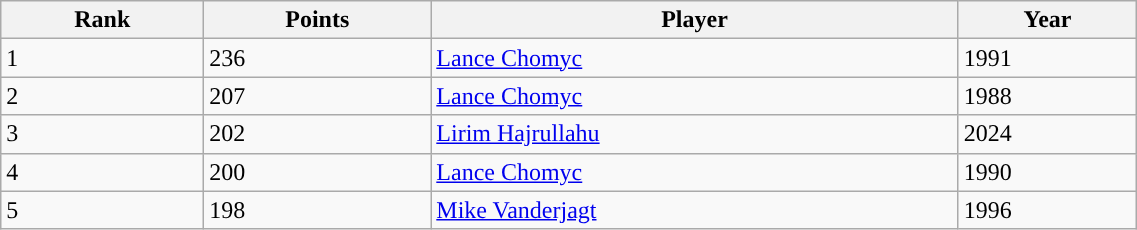<table class="wikitable" style="width:60%;">
<tr>
<th>Rank</th>
<th>Points</th>
<th>Player</th>
<th>Year</th>
</tr>
<tr>
<td>1</td>
<td>236</td>
<td><a href='#'>Lance Chomyc</a></td>
<td>1991</td>
</tr>
<tr>
<td>2</td>
<td>207</td>
<td><a href='#'>Lance Chomyc</a></td>
<td>1988</td>
</tr>
<tr>
<td>3</td>
<td>202</td>
<td><a href='#'>Lirim Hajrullahu</a></td>
<td>2024</td>
</tr>
<tr>
<td>4</td>
<td>200</td>
<td><a href='#'>Lance Chomyc</a></td>
<td>1990</td>
</tr>
<tr>
<td>5</td>
<td>198</td>
<td><a href='#'>Mike Vanderjagt</a></td>
<td>1996</td>
</tr>
</table>
